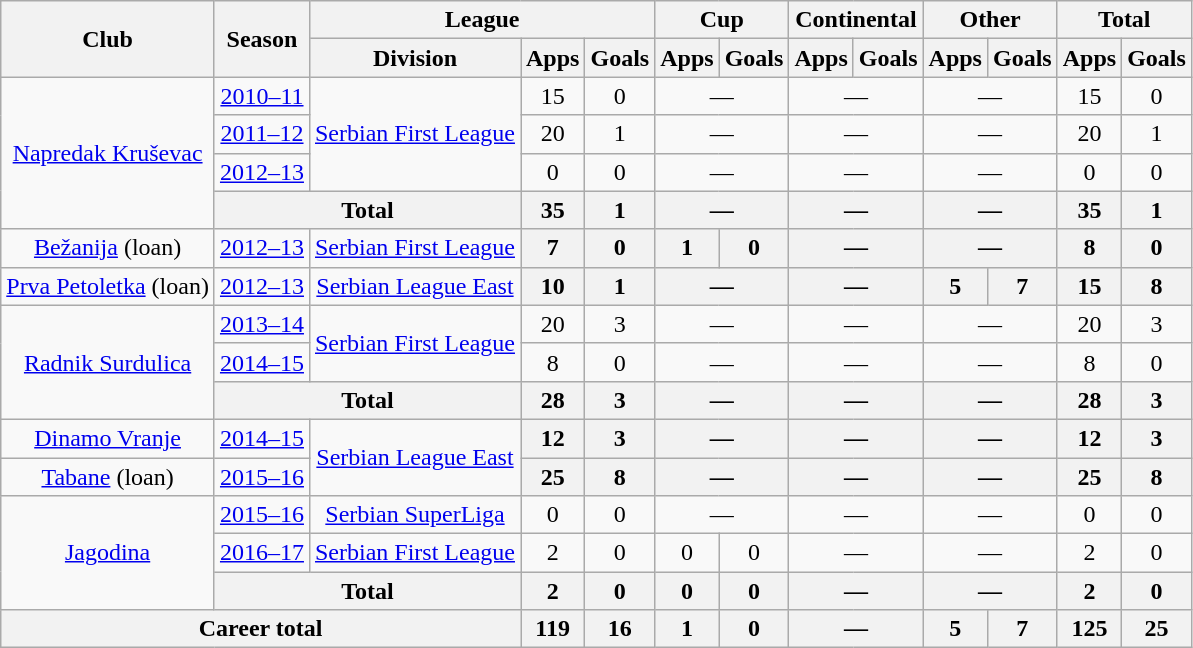<table class="wikitable" style="text-align:center">
<tr>
<th rowspan="2">Club</th>
<th rowspan="2">Season</th>
<th colspan="3">League</th>
<th colspan="2">Cup</th>
<th colspan="2">Continental</th>
<th colspan="2">Other</th>
<th colspan="2">Total</th>
</tr>
<tr>
<th>Division</th>
<th>Apps</th>
<th>Goals</th>
<th>Apps</th>
<th>Goals</th>
<th>Apps</th>
<th>Goals</th>
<th>Apps</th>
<th>Goals</th>
<th>Apps</th>
<th>Goals</th>
</tr>
<tr>
<td rowspan="4"><a href='#'>Napredak Kruševac</a></td>
<td><a href='#'>2010–11</a></td>
<td rowspan=3><a href='#'>Serbian First League</a></td>
<td>15</td>
<td>0</td>
<td colspan="2">—</td>
<td colspan="2">—</td>
<td colspan="2">—</td>
<td>15</td>
<td>0</td>
</tr>
<tr>
<td><a href='#'>2011–12</a></td>
<td>20</td>
<td>1</td>
<td colspan="2">—</td>
<td colspan="2">—</td>
<td colspan="2">—</td>
<td>20</td>
<td>1</td>
</tr>
<tr>
<td><a href='#'>2012–13</a></td>
<td>0</td>
<td>0</td>
<td colspan="2">—</td>
<td colspan="2">—</td>
<td colspan="2">—</td>
<td>0</td>
<td>0</td>
</tr>
<tr>
<th colspan="2">Total</th>
<th>35</th>
<th>1</th>
<th colspan="2">—</th>
<th colspan="2">—</th>
<th colspan="2">—</th>
<th>35</th>
<th>1</th>
</tr>
<tr>
<td><a href='#'>Bežanija</a> (loan)</td>
<td><a href='#'>2012–13</a></td>
<td><a href='#'>Serbian First League</a></td>
<th>7</th>
<th>0</th>
<th>1</th>
<th>0</th>
<th colspan="2">—</th>
<th colspan="2">—</th>
<th>8</th>
<th>0</th>
</tr>
<tr>
<td><a href='#'>Prva Petoletka</a> (loan)</td>
<td><a href='#'>2012–13</a></td>
<td><a href='#'>Serbian League East</a></td>
<th>10</th>
<th>1</th>
<th colspan="2">—</th>
<th colspan="2">—</th>
<th>5</th>
<th>7</th>
<th>15</th>
<th>8</th>
</tr>
<tr>
<td rowspan="3"><a href='#'>Radnik Surdulica</a></td>
<td><a href='#'>2013–14</a></td>
<td rowspan=2><a href='#'>Serbian First League</a></td>
<td>20</td>
<td>3</td>
<td colspan="2">—</td>
<td colspan="2">—</td>
<td colspan="2">—</td>
<td>20</td>
<td>3</td>
</tr>
<tr>
<td><a href='#'>2014–15</a></td>
<td>8</td>
<td>0</td>
<td colspan="2">—</td>
<td colspan="2">—</td>
<td colspan="2">—</td>
<td>8</td>
<td>0</td>
</tr>
<tr>
<th colspan="2">Total</th>
<th>28</th>
<th>3</th>
<th colspan="2">—</th>
<th colspan="2">—</th>
<th colspan="2">—</th>
<th>28</th>
<th>3</th>
</tr>
<tr>
<td><a href='#'>Dinamo Vranje</a></td>
<td><a href='#'>2014–15</a></td>
<td rowspan=2><a href='#'>Serbian League East</a></td>
<th>12</th>
<th>3</th>
<th colspan="2">—</th>
<th colspan="2">—</th>
<th colspan="2">—</th>
<th>12</th>
<th>3</th>
</tr>
<tr>
<td><a href='#'>Tabane</a> (loan)</td>
<td><a href='#'>2015–16</a></td>
<th>25</th>
<th>8</th>
<th colspan="2">—</th>
<th colspan="2">—</th>
<th colspan="2">—</th>
<th>25</th>
<th>8</th>
</tr>
<tr>
<td rowspan="3"><a href='#'>Jagodina</a></td>
<td><a href='#'>2015–16</a></td>
<td><a href='#'>Serbian SuperLiga</a></td>
<td>0</td>
<td>0</td>
<td colspan="2">—</td>
<td colspan="2">—</td>
<td colspan="2">—</td>
<td>0</td>
<td>0</td>
</tr>
<tr>
<td><a href='#'>2016–17</a></td>
<td><a href='#'>Serbian First League</a></td>
<td>2</td>
<td>0</td>
<td>0</td>
<td>0</td>
<td colspan="2">—</td>
<td colspan="2">—</td>
<td>2</td>
<td>0</td>
</tr>
<tr>
<th colspan="2">Total</th>
<th>2</th>
<th>0</th>
<th>0</th>
<th>0</th>
<th colspan="2">—</th>
<th colspan="2">—</th>
<th>2</th>
<th>0</th>
</tr>
<tr>
<th colspan="3">Career total</th>
<th>119</th>
<th>16</th>
<th>1</th>
<th>0</th>
<th colspan="2">—</th>
<th>5</th>
<th>7</th>
<th>125</th>
<th>25</th>
</tr>
</table>
